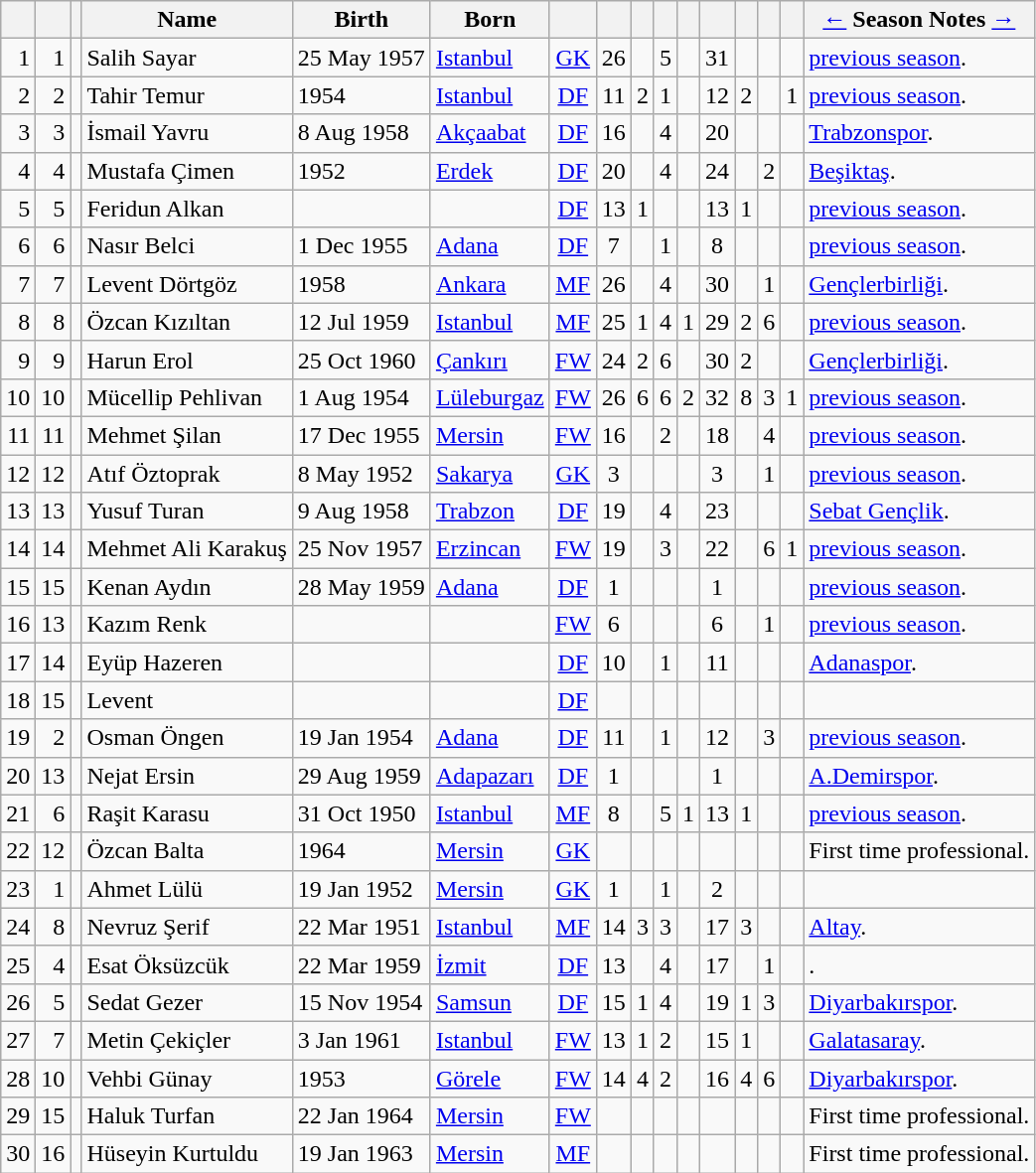<table class="wikitable sortable">
<tr>
<th></th>
<th></th>
<th></th>
<th>Name</th>
<th>Birth</th>
<th>Born</th>
<th></th>
<th></th>
<th></th>
<th></th>
<th></th>
<th></th>
<th></th>
<th></th>
<th></th>
<th><a href='#'>←</a> Season Notes <a href='#'>→</a></th>
</tr>
<tr>
<td align="right">1</td>
<td align="right">1</td>
<td></td>
<td>Salih Sayar</td>
<td>25 May 1957</td>
<td><a href='#'>Istanbul</a></td>
<td align="center"><a href='#'>GK</a></td>
<td align="center">26</td>
<td></td>
<td align="center">5</td>
<td></td>
<td align="center">31</td>
<td></td>
<td></td>
<td></td>
<td> <a href='#'>previous season</a>.</td>
</tr>
<tr>
<td align="right">2</td>
<td align="right">2</td>
<td></td>
<td>Tahir Temur</td>
<td>1954</td>
<td><a href='#'>Istanbul</a></td>
<td align="center"><a href='#'>DF</a></td>
<td align="center">11</td>
<td align="center">2</td>
<td align="center">1</td>
<td></td>
<td align="center">12</td>
<td align="center">2</td>
<td></td>
<td align="center">1</td>
<td> <a href='#'>previous season</a>.</td>
</tr>
<tr>
<td align="right">3</td>
<td align="right">3</td>
<td></td>
<td>İsmail Yavru</td>
<td>8 Aug 1958</td>
<td><a href='#'>Akçaabat</a></td>
<td align="center"><a href='#'>DF</a></td>
<td align="center">16</td>
<td></td>
<td align="center">4</td>
<td></td>
<td align="center">20</td>
<td></td>
<td></td>
<td></td>
<td> <a href='#'>Trabzonspor</a>.</td>
</tr>
<tr>
<td align="right">4</td>
<td align="right">4</td>
<td></td>
<td>Mustafa Çimen</td>
<td>1952</td>
<td><a href='#'>Erdek</a></td>
<td align="center"><a href='#'>DF</a></td>
<td align="center">20</td>
<td></td>
<td align="center">4</td>
<td></td>
<td align="center">24</td>
<td></td>
<td align="center">2</td>
<td></td>
<td> <a href='#'>Beşiktaş</a>.</td>
</tr>
<tr>
<td align="right">5</td>
<td align="right">5</td>
<td></td>
<td>Feridun Alkan</td>
<td></td>
<td></td>
<td align="center"><a href='#'>DF</a></td>
<td align="center">13</td>
<td align="center">1</td>
<td></td>
<td></td>
<td align="center">13</td>
<td align="center">1</td>
<td></td>
<td></td>
<td> <a href='#'>previous season</a>.</td>
</tr>
<tr>
<td align="right">6</td>
<td align="right">6</td>
<td></td>
<td>Nasır Belci</td>
<td>1 Dec 1955</td>
<td><a href='#'>Adana</a></td>
<td align="center"><a href='#'>DF</a></td>
<td align="center">7</td>
<td></td>
<td align="center">1</td>
<td></td>
<td align="center">8</td>
<td></td>
<td></td>
<td></td>
<td> <a href='#'>previous season</a>.</td>
</tr>
<tr>
<td align="right">7</td>
<td align="right">7</td>
<td></td>
<td>Levent Dörtgöz</td>
<td>1958</td>
<td><a href='#'>Ankara</a></td>
<td align="center"><a href='#'>MF</a></td>
<td align="center">26</td>
<td></td>
<td align="center">4</td>
<td></td>
<td align="center">30</td>
<td></td>
<td align="center">1</td>
<td></td>
<td> <a href='#'>Gençlerbirliği</a>.</td>
</tr>
<tr>
<td align="right">8</td>
<td align="right">8</td>
<td></td>
<td>Özcan Kızıltan</td>
<td>12 Jul 1959</td>
<td><a href='#'>Istanbul</a></td>
<td align="center"><a href='#'>MF</a></td>
<td align="center">25</td>
<td align="center">1</td>
<td align="center">4</td>
<td align="center">1</td>
<td align="center">29</td>
<td align="center">2</td>
<td align="center">6</td>
<td></td>
<td> <a href='#'>previous season</a>.</td>
</tr>
<tr>
<td align="right">9</td>
<td align="right">9</td>
<td></td>
<td>Harun Erol</td>
<td>25 Oct 1960</td>
<td><a href='#'>Çankırı</a></td>
<td align="center"><a href='#'>FW</a></td>
<td align="center">24</td>
<td align="center">2</td>
<td align="center">6</td>
<td></td>
<td align="center">30</td>
<td align="center">2</td>
<td></td>
<td></td>
<td> <a href='#'>Gençlerbirliği</a>.</td>
</tr>
<tr>
<td align="right">10</td>
<td align="right">10</td>
<td></td>
<td>Mücellip Pehlivan</td>
<td>1 Aug 1954</td>
<td><a href='#'>Lüleburgaz</a></td>
<td align="center"><a href='#'>FW</a></td>
<td align="center">26</td>
<td align="center">6</td>
<td align="center">6</td>
<td align="center">2</td>
<td align="center">32</td>
<td align="center">8</td>
<td align="center">3</td>
<td align="center">1</td>
<td> <a href='#'>previous season</a>.</td>
</tr>
<tr>
<td align="right">11</td>
<td align="right">11</td>
<td></td>
<td>Mehmet Şilan</td>
<td>17 Dec 1955</td>
<td><a href='#'>Mersin</a></td>
<td align="center"><a href='#'>FW</a></td>
<td align="center">16</td>
<td></td>
<td align="center">2</td>
<td></td>
<td align="center">18</td>
<td></td>
<td align="center">4</td>
<td></td>
<td> <a href='#'>previous season</a>.</td>
</tr>
<tr>
<td align="right">12</td>
<td align="right">12</td>
<td></td>
<td>Atıf Öztoprak</td>
<td>8 May 1952</td>
<td><a href='#'>Sakarya</a></td>
<td align="center"><a href='#'>GK</a></td>
<td align="center">3</td>
<td></td>
<td></td>
<td></td>
<td align="center">3</td>
<td></td>
<td align="center">1</td>
<td></td>
<td> <a href='#'>previous season</a>.</td>
</tr>
<tr>
<td align="right">13</td>
<td align="right">13</td>
<td></td>
<td>Yusuf Turan</td>
<td>9 Aug 1958</td>
<td><a href='#'>Trabzon</a></td>
<td align="center"><a href='#'>DF</a></td>
<td align="center">19</td>
<td></td>
<td align="center">4</td>
<td></td>
<td align="center">23</td>
<td></td>
<td></td>
<td></td>
<td> <a href='#'>Sebat Gençlik</a>.</td>
</tr>
<tr>
<td align="right">14</td>
<td align="right">14</td>
<td></td>
<td>Mehmet Ali Karakuş</td>
<td>25 Nov 1957</td>
<td><a href='#'>Erzincan</a></td>
<td align="center"><a href='#'>FW</a></td>
<td align="center">19</td>
<td></td>
<td align="center">3</td>
<td></td>
<td align="center">22</td>
<td></td>
<td align="center">6</td>
<td align="center">1</td>
<td> <a href='#'>previous season</a>.</td>
</tr>
<tr>
<td align="right">15</td>
<td align="right">15</td>
<td></td>
<td>Kenan Aydın</td>
<td>28 May 1959</td>
<td><a href='#'>Adana</a></td>
<td align="center"><a href='#'>DF</a></td>
<td align="center">1</td>
<td></td>
<td></td>
<td></td>
<td align="center">1</td>
<td></td>
<td></td>
<td></td>
<td> <a href='#'>previous season</a>.</td>
</tr>
<tr>
<td align="right">16</td>
<td align="right">13</td>
<td></td>
<td>Kazım Renk</td>
<td></td>
<td></td>
<td align="center"><a href='#'>FW</a></td>
<td align="center">6</td>
<td></td>
<td></td>
<td></td>
<td align="center">6</td>
<td></td>
<td align="center">1</td>
<td></td>
<td> <a href='#'>previous season</a>.</td>
</tr>
<tr>
<td align="right">17</td>
<td align="right">14</td>
<td></td>
<td>Eyüp Hazeren</td>
<td></td>
<td></td>
<td align="center"><a href='#'>DF</a></td>
<td align="center">10</td>
<td></td>
<td align="center">1</td>
<td></td>
<td align="center">11</td>
<td></td>
<td></td>
<td></td>
<td> <a href='#'>Adanaspor</a>.</td>
</tr>
<tr>
<td align="right">18</td>
<td align="right">15</td>
<td></td>
<td>Levent</td>
<td></td>
<td></td>
<td align="center"><a href='#'>DF</a></td>
<td align="center"></td>
<td></td>
<td></td>
<td></td>
<td></td>
<td></td>
<td></td>
<td></td>
<td></td>
</tr>
<tr>
<td align="right">19</td>
<td align="right">2</td>
<td></td>
<td>Osman Öngen</td>
<td>19 Jan 1954</td>
<td><a href='#'>Adana</a></td>
<td align="center"><a href='#'>DF</a></td>
<td align="center">11</td>
<td></td>
<td align="center">1</td>
<td></td>
<td align="center">12</td>
<td></td>
<td align="center">3</td>
<td></td>
<td> <a href='#'>previous season</a>.</td>
</tr>
<tr>
<td align="right">20</td>
<td align="right">13</td>
<td></td>
<td>Nejat Ersin</td>
<td>29 Aug 1959</td>
<td><a href='#'>Adapazarı</a></td>
<td align="center"><a href='#'>DF</a></td>
<td align="center">1</td>
<td></td>
<td></td>
<td></td>
<td align="center">1</td>
<td></td>
<td></td>
<td></td>
<td> <a href='#'>A.Demirspor</a>.</td>
</tr>
<tr>
<td align="right">21</td>
<td align="right">6</td>
<td></td>
<td>Raşit Karasu</td>
<td>31 Oct 1950</td>
<td><a href='#'>Istanbul</a></td>
<td align="center"><a href='#'>MF</a></td>
<td align="center">8</td>
<td></td>
<td align="center">5</td>
<td align="center">1</td>
<td align="center">13</td>
<td align="center">1</td>
<td></td>
<td></td>
<td> <a href='#'>previous season</a>.</td>
</tr>
<tr>
<td align="right">22</td>
<td align="right">12</td>
<td></td>
<td>Özcan Balta</td>
<td>1964</td>
<td><a href='#'>Mersin</a></td>
<td align="center"><a href='#'>GK</a></td>
<td align="center"></td>
<td></td>
<td></td>
<td></td>
<td></td>
<td></td>
<td></td>
<td></td>
<td>First time professional.</td>
</tr>
<tr>
<td align="right">23</td>
<td align="right">1</td>
<td></td>
<td>Ahmet Lülü</td>
<td>19 Jan 1952</td>
<td><a href='#'>Mersin</a></td>
<td align="center"><a href='#'>GK</a></td>
<td align="center">1</td>
<td></td>
<td align="center">1</td>
<td></td>
<td align="center">2</td>
<td></td>
<td></td>
<td></td>
<td></td>
</tr>
<tr>
<td align="right">24</td>
<td align="right">8</td>
<td></td>
<td>Nevruz Şerif</td>
<td>22 Mar 1951</td>
<td><a href='#'>Istanbul</a></td>
<td align="center"><a href='#'>MF</a></td>
<td align="center">14</td>
<td align="center">3</td>
<td align="center">3</td>
<td></td>
<td align="center">17</td>
<td align="center">3</td>
<td></td>
<td></td>
<td> <a href='#'>Altay</a>.</td>
</tr>
<tr>
<td align="right">25</td>
<td align="right">4</td>
<td></td>
<td>Esat Öksüzcük</td>
<td>22 Mar 1959</td>
<td><a href='#'>İzmit</a></td>
<td align="center"><a href='#'>DF</a></td>
<td align="center">13</td>
<td></td>
<td align="center">4</td>
<td></td>
<td align="center">17</td>
<td></td>
<td align="center">1</td>
<td></td>
<td>.</td>
</tr>
<tr>
<td align="right">26</td>
<td align="right">5</td>
<td></td>
<td>Sedat Gezer</td>
<td>15 Nov 1954</td>
<td><a href='#'>Samsun</a></td>
<td align="center"><a href='#'>DF</a></td>
<td align="center">15</td>
<td align="center">1</td>
<td align="center">4</td>
<td></td>
<td align="center">19</td>
<td align="center">1</td>
<td align="center">3</td>
<td></td>
<td> <a href='#'>Diyarbakırspor</a>.</td>
</tr>
<tr>
<td align="right">27</td>
<td align="right">7</td>
<td></td>
<td>Metin Çekiçler</td>
<td>3 Jan 1961</td>
<td><a href='#'>Istanbul</a></td>
<td align="center"><a href='#'>FW</a></td>
<td align="center">13</td>
<td align="center">1</td>
<td align="center">2</td>
<td></td>
<td align="center">15</td>
<td align="center">1</td>
<td></td>
<td></td>
<td> <a href='#'>Galatasaray</a>.</td>
</tr>
<tr>
<td align="right">28</td>
<td align="right">10</td>
<td></td>
<td>Vehbi Günay</td>
<td>1953</td>
<td><a href='#'>Görele</a></td>
<td align="center"><a href='#'>FW</a></td>
<td align="center">14</td>
<td align="center">4</td>
<td align="center">2</td>
<td></td>
<td align="center">16</td>
<td align="center">4</td>
<td align="center">6</td>
<td></td>
<td> <a href='#'>Diyarbakırspor</a>.</td>
</tr>
<tr>
<td align="right">29</td>
<td align="right">15</td>
<td></td>
<td>Haluk Turfan</td>
<td>22 Jan 1964</td>
<td><a href='#'>Mersin</a></td>
<td align="center"><a href='#'>FW</a></td>
<td align="center"></td>
<td></td>
<td></td>
<td></td>
<td></td>
<td></td>
<td></td>
<td></td>
<td>First time professional.</td>
</tr>
<tr>
<td align="right">30</td>
<td align="right">16</td>
<td></td>
<td>Hüseyin Kurtuldu</td>
<td>19 Jan 1963</td>
<td><a href='#'>Mersin</a></td>
<td align="center"><a href='#'>MF</a></td>
<td align="center"></td>
<td></td>
<td></td>
<td></td>
<td></td>
<td></td>
<td></td>
<td></td>
<td>First time professional.</td>
</tr>
</table>
